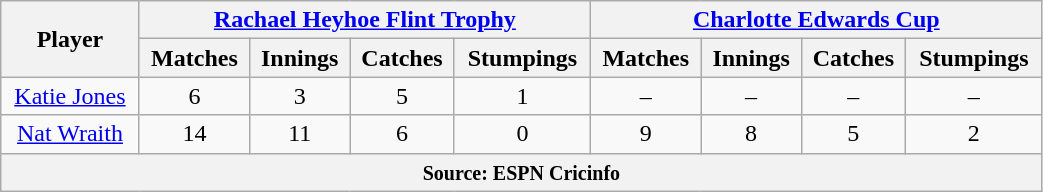<table class="wikitable" style="text-align:center; width:55%;">
<tr>
<th rowspan=2>Player</th>
<th colspan=4><a href='#'>Rachael Heyhoe Flint Trophy</a></th>
<th colspan=4><a href='#'>Charlotte Edwards Cup</a></th>
</tr>
<tr>
<th>Matches</th>
<th>Innings</th>
<th>Catches</th>
<th>Stumpings</th>
<th>Matches</th>
<th>Innings</th>
<th>Catches</th>
<th>Stumpings</th>
</tr>
<tr>
<td><a href='#'>Katie Jones</a></td>
<td>6</td>
<td>3</td>
<td>5</td>
<td>1</td>
<td>–</td>
<td>–</td>
<td>–</td>
<td>–</td>
</tr>
<tr>
<td><a href='#'>Nat Wraith</a></td>
<td>14</td>
<td>11</td>
<td>6</td>
<td>0</td>
<td>9</td>
<td>8</td>
<td>5</td>
<td>2</td>
</tr>
<tr>
<th colspan="9"><small>Source: ESPN Cricinfo</small></th>
</tr>
</table>
